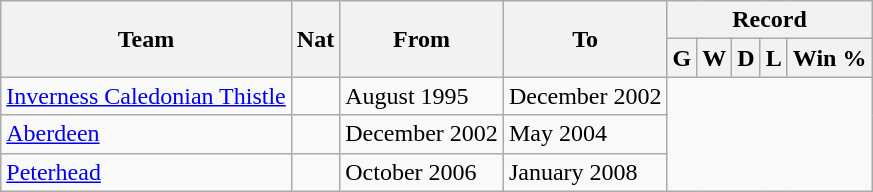<table class="wikitable" style="text-align: center">
<tr>
<th rowspan="2">Team</th>
<th rowspan="2">Nat</th>
<th rowspan="2">From</th>
<th rowspan="2">To</th>
<th colspan=6>Record</th>
</tr>
<tr>
<th>G</th>
<th>W</th>
<th>D</th>
<th>L</th>
<th>Win %</th>
</tr>
<tr>
<td align=left><a href='#'>Inverness Caledonian Thistle</a></td>
<td></td>
<td align=left>August 1995</td>
<td align=left>December 2002<br></td>
</tr>
<tr>
<td align=left><a href='#'>Aberdeen</a></td>
<td></td>
<td align=left>December 2002</td>
<td align=left>May 2004<br></td>
</tr>
<tr>
<td align=left><a href='#'>Peterhead</a></td>
<td></td>
<td align=left>October 2006</td>
<td align=left>January 2008<br></td>
</tr>
</table>
